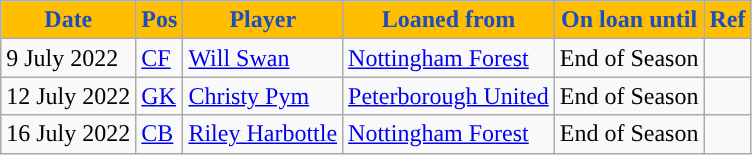<table class="wikitable plainrowheaders sortable">
<tr>
<th style="background:#ffbf00; color:#1C4EBD; ">Date</th>
<th style="background:#ffbf00; color:#1C4EBD; ">Pos</th>
<th style="background:#FFbf00; color:#1C4EBD; ">Player</th>
<th style="background:#FFbf00; color:#1C4EBD; ">Loaned from</th>
<th style="background:#FFbf00; color:#1C4EBD; ">On loan until</th>
<th style="background:#FFbf00; color:#1C4EBD; ">Ref</th>
</tr>
<tr>
<td>9 July 2022</td>
<td><a href='#'>CF</a></td>
<td> <a href='#'>Will Swan</a></td>
<td> <a href='#'>Nottingham Forest</a></td>
<td>End of Season</td>
<td></td>
</tr>
<tr>
<td>12 July 2022</td>
<td><a href='#'>GK</a></td>
<td> <a href='#'>Christy Pym</a></td>
<td> <a href='#'>Peterborough United</a></td>
<td>End of Season</td>
<td></td>
</tr>
<tr>
<td>16 July 2022</td>
<td><a href='#'>CB</a></td>
<td> <a href='#'>Riley Harbottle</a></td>
<td> <a href='#'>Nottingham Forest</a></td>
<td>End of Season</td>
<td></td>
</tr>
</table>
